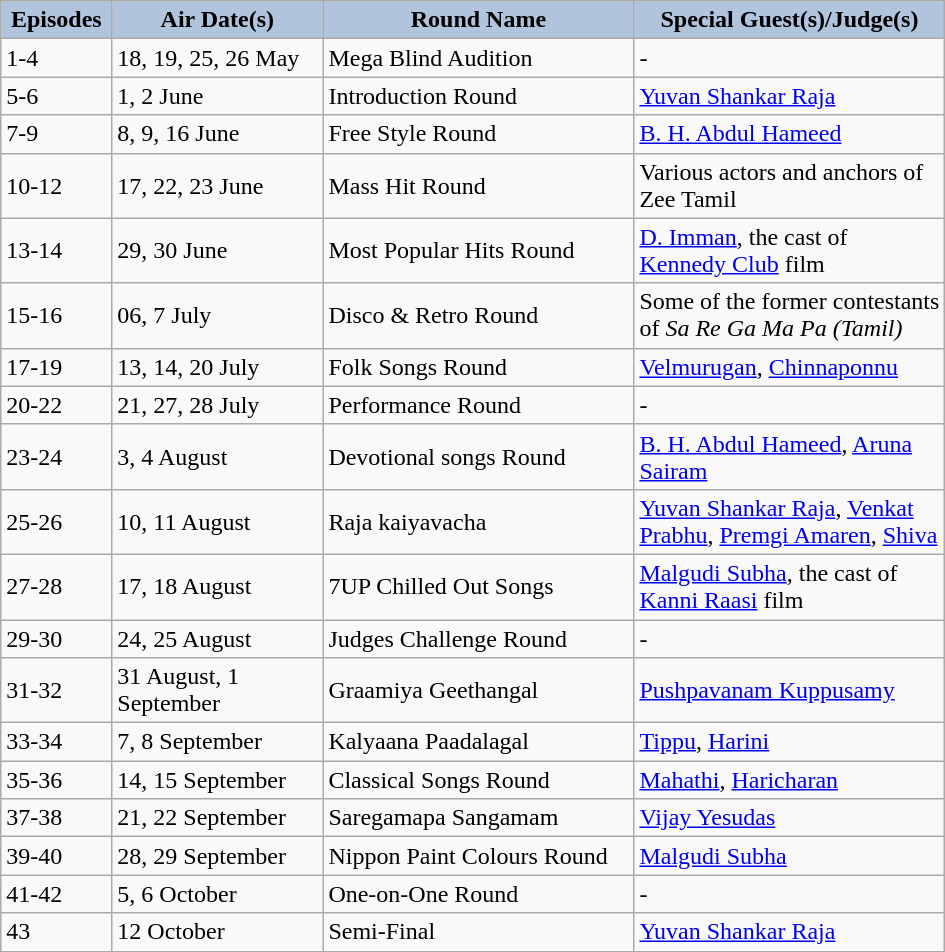<table class="wikitable">
<tr>
<th style="width:50pt; background:LightSteelBlue;">Episodes</th>
<th style="width:100pt; background:LightSteelBlue;">Air Date(s)</th>
<th style="width:150pt; background:LightSteelBlue; ">Round Name</th>
<th style="width:150pt; background:LightSteelBlue; ">Special Guest(s)/Judge(s)</th>
</tr>
<tr>
<td>1-4</td>
<td>18, 19, 25, 26 May</td>
<td>Mega Blind Audition</td>
<td>-</td>
</tr>
<tr>
<td>5-6</td>
<td>1, 2 June</td>
<td>Introduction Round</td>
<td><a href='#'>Yuvan Shankar Raja</a></td>
</tr>
<tr>
<td>7-9</td>
<td>8, 9, 16 June</td>
<td>Free Style Round</td>
<td><a href='#'>B. H. Abdul Hameed</a></td>
</tr>
<tr>
<td>10-12</td>
<td>17, 22, 23 June</td>
<td>Mass Hit Round</td>
<td>Various actors and anchors of Zee Tamil</td>
</tr>
<tr>
<td>13-14</td>
<td>29, 30 June</td>
<td>Most Popular Hits Round</td>
<td><a href='#'>D. Imman</a>, the cast of <a href='#'>Kennedy Club</a> film</td>
</tr>
<tr>
<td>15-16</td>
<td>06, 7 July</td>
<td>Disco & Retro Round</td>
<td>Some of the former contestants of <em>Sa Re Ga Ma Pa (Tamil)</em></td>
</tr>
<tr>
<td>17-19</td>
<td>13, 14, 20 July</td>
<td>Folk Songs Round</td>
<td><a href='#'>Velmurugan</a>, <a href='#'>Chinnaponnu</a></td>
</tr>
<tr>
<td>20-22</td>
<td>21, 27, 28 July</td>
<td>Performance Round</td>
<td>-</td>
</tr>
<tr>
<td>23-24</td>
<td>3, 4 August</td>
<td>Devotional songs Round</td>
<td><a href='#'>B. H. Abdul Hameed</a>, <a href='#'>Aruna Sairam</a></td>
</tr>
<tr>
<td>25-26</td>
<td>10, 11 August</td>
<td>Raja kaiyavacha</td>
<td><a href='#'>Yuvan Shankar Raja</a>, <a href='#'>Venkat Prabhu</a>, <a href='#'>Premgi Amaren</a>, <a href='#'>Shiva</a></td>
</tr>
<tr>
<td>27-28</td>
<td>17, 18 August</td>
<td>7UP Chilled Out Songs</td>
<td><a href='#'>Malgudi Subha</a>, the cast of <a href='#'>Kanni Raasi</a> film</td>
</tr>
<tr>
<td>29-30</td>
<td>24, 25 August</td>
<td>Judges Challenge Round</td>
<td>-</td>
</tr>
<tr>
<td>31-32</td>
<td>31 August, 1 September</td>
<td>Graamiya Geethangal</td>
<td><a href='#'>Pushpavanam Kuppusamy</a></td>
</tr>
<tr>
<td>33-34</td>
<td>7, 8 September</td>
<td>Kalyaana Paadalagal</td>
<td><a href='#'>Tippu</a>, <a href='#'>Harini</a></td>
</tr>
<tr>
<td>35-36</td>
<td>14, 15 September</td>
<td>Classical Songs Round</td>
<td><a href='#'>Mahathi</a>, <a href='#'>Haricharan</a></td>
</tr>
<tr>
<td>37-38</td>
<td>21, 22 September</td>
<td>Saregamapa Sangamam</td>
<td><a href='#'>Vijay Yesudas</a></td>
</tr>
<tr>
<td>39-40</td>
<td>28, 29 September</td>
<td>Nippon Paint Colours Round</td>
<td><a href='#'>Malgudi Subha</a></td>
</tr>
<tr>
<td>41-42</td>
<td>5, 6 October</td>
<td>One-on-One Round</td>
<td>-</td>
</tr>
<tr>
<td>43</td>
<td>12 October</td>
<td>Semi-Final</td>
<td><a href='#'>Yuvan Shankar Raja</a></td>
</tr>
<tr>
</tr>
</table>
